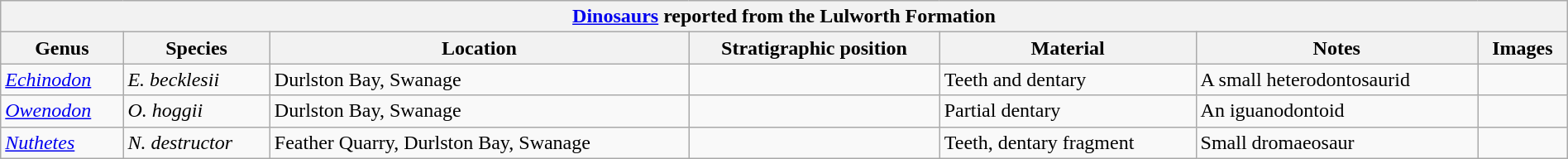<table class="wikitable" align="center" width="100%">
<tr>
<th colspan="7" align="center"><strong><a href='#'>Dinosaurs</a> reported from the Lulworth Formation</strong></th>
</tr>
<tr>
<th>Genus</th>
<th>Species</th>
<th>Location</th>
<th>Stratigraphic position</th>
<th>Material</th>
<th>Notes</th>
<th>Images</th>
</tr>
<tr>
<td><em><a href='#'>Echinodon</a></em></td>
<td><em>E. becklesii</em></td>
<td>Durlston Bay, Swanage</td>
<td></td>
<td>Teeth and dentary</td>
<td>A small heterodontosaurid</td>
<td></td>
</tr>
<tr>
<td><em><a href='#'>Owenodon</a></em></td>
<td><em>O. hoggii</em></td>
<td>Durlston Bay, Swanage</td>
<td></td>
<td>Partial dentary</td>
<td>An iguanodontoid</td>
<td></td>
</tr>
<tr>
<td><em><a href='#'>Nuthetes</a></em></td>
<td><em>N. destructor</em></td>
<td>Feather Quarry, Durlston Bay, Swanage</td>
<td></td>
<td>Teeth, dentary fragment</td>
<td>Small dromaeosaur</td>
<td></td>
</tr>
</table>
